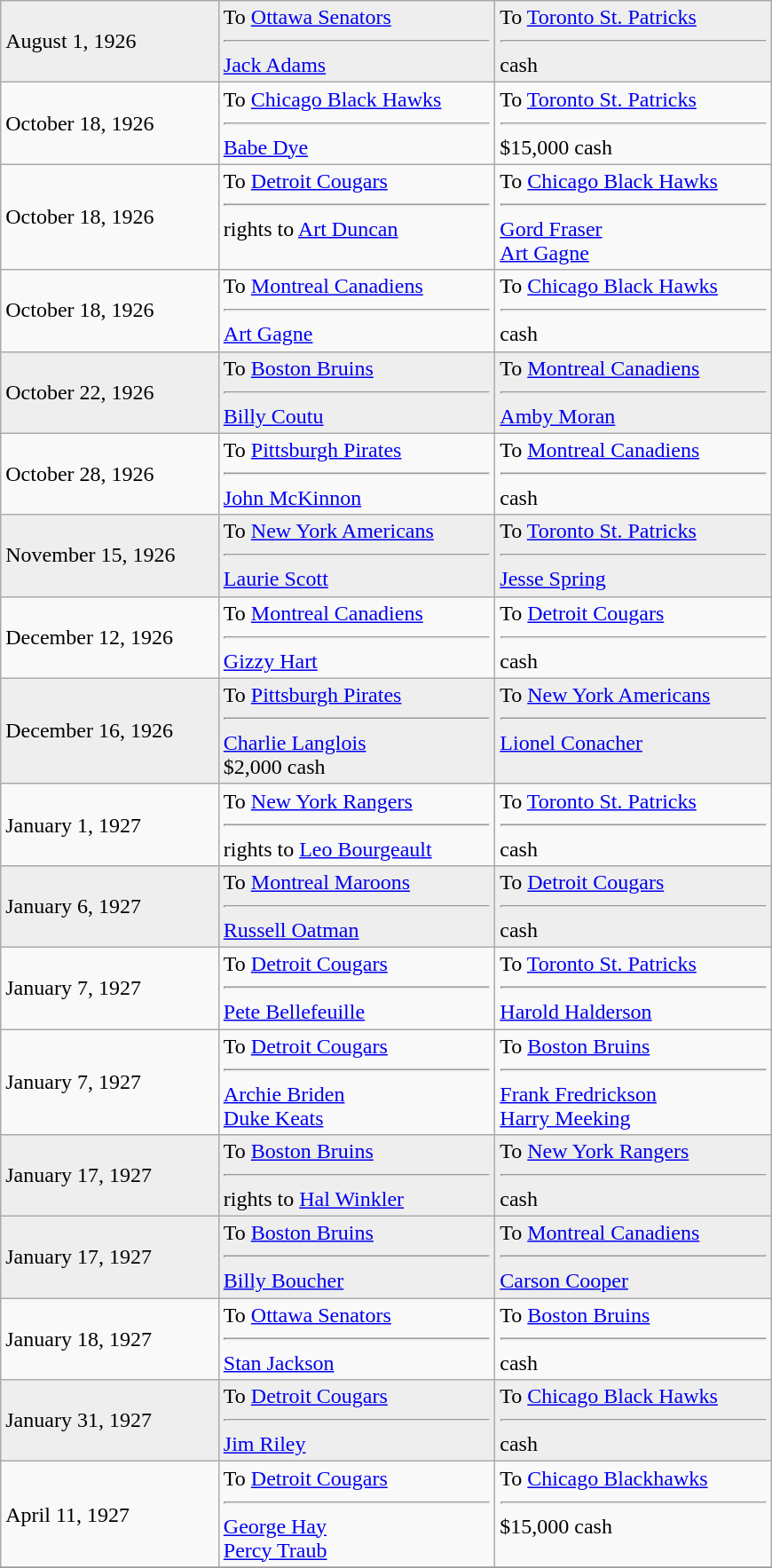<table class="wikitable" style="border:1px solid #999999; width:580px;">
<tr bgcolor="eeeeee">
<td>August 1, 1926</td>
<td valign="top">To <a href='#'>Ottawa Senators</a><hr><a href='#'>Jack Adams</a></td>
<td valign="top">To <a href='#'>Toronto St. Patricks</a> <hr>cash</td>
</tr>
<tr>
<td>October 18, 1926</td>
<td valign="top">To <a href='#'>Chicago Black Hawks</a><hr><a href='#'>Babe Dye</a></td>
<td valign="top">To <a href='#'>Toronto St. Patricks</a> <hr>$15,000 cash</td>
</tr>
<tr>
<td>October 18, 1926</td>
<td valign="top">To <a href='#'>Detroit Cougars</a><hr>rights to <a href='#'>Art Duncan</a></td>
<td valign="top">To <a href='#'>Chicago Black Hawks</a> <hr><a href='#'>Gord Fraser</a><br><a href='#'>Art Gagne</a></td>
</tr>
<tr>
<td>October 18, 1926</td>
<td valign="top">To <a href='#'>Montreal Canadiens</a><hr><a href='#'>Art Gagne</a></td>
<td valign="top">To <a href='#'>Chicago Black Hawks</a><hr>cash</td>
</tr>
<tr bgcolor="eeeeee">
<td>October 22, 1926</td>
<td valign="top">To <a href='#'>Boston Bruins</a><hr><a href='#'>Billy Coutu</a></td>
<td valign="top">To <a href='#'>Montreal Canadiens</a> <hr><a href='#'>Amby Moran</a></td>
</tr>
<tr>
<td>October 28, 1926</td>
<td valign="top">To <a href='#'>Pittsburgh Pirates</a><hr><a href='#'>John McKinnon</a></td>
<td valign="top">To <a href='#'>Montreal Canadiens</a> <hr>cash</td>
</tr>
<tr bgcolor="eeeeee">
<td>November 15, 1926</td>
<td valign="top">To <a href='#'>New York Americans</a><hr><a href='#'>Laurie Scott</a></td>
<td valign="top">To <a href='#'>Toronto St. Patricks</a> <hr><a href='#'>Jesse Spring</a></td>
</tr>
<tr>
<td>December 12, 1926</td>
<td valign="top">To <a href='#'>Montreal Canadiens</a><hr><a href='#'>Gizzy Hart</a></td>
<td valign="top">To <a href='#'>Detroit Cougars</a> <hr>cash</td>
</tr>
<tr bgcolor="eeeeee">
<td>December 16, 1926</td>
<td valign="top">To <a href='#'>Pittsburgh Pirates</a><hr><a href='#'>Charlie Langlois</a><br>$2,000 cash</td>
<td valign="top">To <a href='#'>New York Americans</a> <hr><a href='#'>Lionel Conacher</a></td>
</tr>
<tr>
<td>January 1, 1927</td>
<td valign="top">To <a href='#'>New York Rangers</a><hr>rights to <a href='#'>Leo Bourgeault</a></td>
<td valign="top">To <a href='#'>Toronto St. Patricks</a> <hr>cash</td>
</tr>
<tr bgcolor="eeeeee">
<td>January 6, 1927</td>
<td valign="top">To <a href='#'>Montreal Maroons</a><hr><a href='#'>Russell Oatman</a></td>
<td valign="top">To <a href='#'>Detroit Cougars</a> <hr>cash</td>
</tr>
<tr>
<td>January 7, 1927</td>
<td valign="top">To <a href='#'>Detroit Cougars</a><hr><a href='#'>Pete Bellefeuille</a></td>
<td valign="top">To <a href='#'>Toronto St. Patricks</a> <hr><a href='#'>Harold Halderson</a></td>
</tr>
<tr>
<td>January 7, 1927</td>
<td valign="top">To <a href='#'>Detroit Cougars</a><hr><a href='#'>Archie Briden</a><br><a href='#'>Duke Keats</a></td>
<td valign="top">To <a href='#'>Boston Bruins</a> <hr><a href='#'>Frank Fredrickson</a><br><a href='#'>Harry Meeking</a></td>
</tr>
<tr bgcolor="eeeeee">
<td>January 17, 1927</td>
<td valign="top">To <a href='#'>Boston Bruins</a><hr>rights to <a href='#'>Hal Winkler</a></td>
<td valign="top">To <a href='#'>New York Rangers</a> <hr>cash</td>
</tr>
<tr bgcolor="eeeeee">
<td>January 17, 1927</td>
<td valign="top">To <a href='#'>Boston Bruins</a><hr><a href='#'>Billy Boucher</a></td>
<td valign="top">To <a href='#'>Montreal Canadiens</a> <hr><a href='#'>Carson Cooper</a></td>
</tr>
<tr>
<td>January 18, 1927</td>
<td valign="top">To <a href='#'>Ottawa Senators</a><hr><a href='#'>Stan Jackson</a></td>
<td valign="top">To <a href='#'>Boston Bruins</a> <hr>cash</td>
</tr>
<tr bgcolor="eeeeee">
<td>January 31, 1927</td>
<td valign="top">To <a href='#'>Detroit Cougars</a><hr><a href='#'>Jim Riley</a></td>
<td valign="top">To <a href='#'>Chicago Black Hawks</a> <hr>cash</td>
</tr>
<tr>
<td>April 11, 1927</td>
<td valign="top">To <a href='#'>Detroit Cougars</a><hr><a href='#'>George Hay</a><br><a href='#'>Percy Traub</a></td>
<td valign="top">To <a href='#'>Chicago Blackhawks</a> <hr>$15,000 cash</td>
</tr>
<tr bgcolor="eeeeee">
</tr>
</table>
